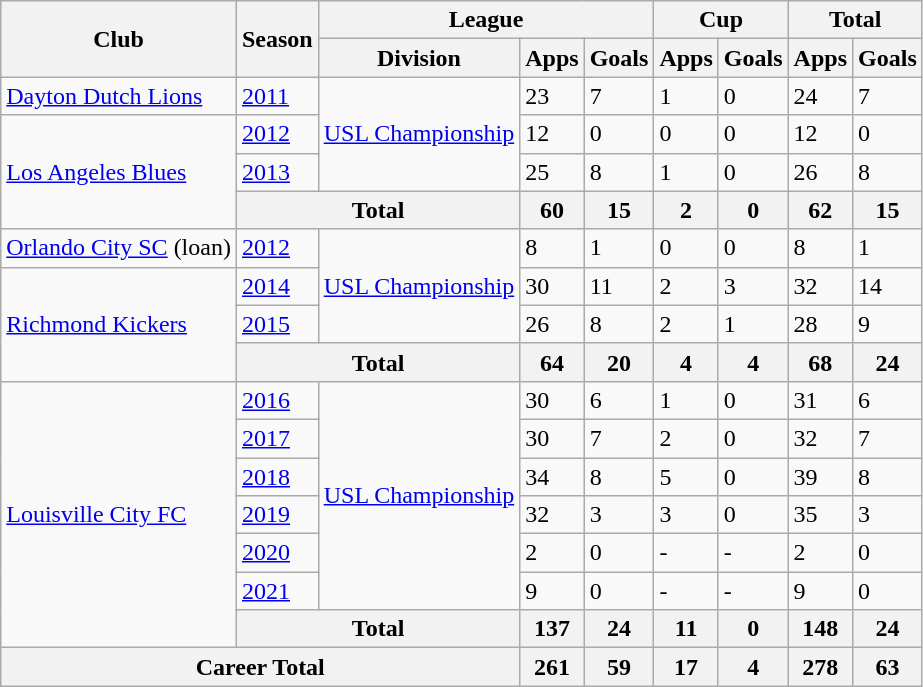<table class="wikitable">
<tr>
<th rowspan="2">Club</th>
<th rowspan="2">Season</th>
<th colspan="3">League</th>
<th colspan="2">Cup</th>
<th colspan="2">Total</th>
</tr>
<tr>
<th>Division</th>
<th>Apps</th>
<th>Goals</th>
<th>Apps</th>
<th>Goals</th>
<th>Apps</th>
<th>Goals</th>
</tr>
<tr>
<td><a href='#'>Dayton Dutch Lions</a></td>
<td><a href='#'>2011</a></td>
<td rowspan="3"><a href='#'>USL Championship</a></td>
<td>23</td>
<td>7</td>
<td>1</td>
<td>0</td>
<td>24</td>
<td>7</td>
</tr>
<tr>
<td rowspan="3"><a href='#'>Los Angeles Blues</a></td>
<td><a href='#'>2012</a></td>
<td>12</td>
<td>0</td>
<td>0</td>
<td>0</td>
<td>12</td>
<td>0</td>
</tr>
<tr>
<td><a href='#'>2013</a></td>
<td>25</td>
<td>8</td>
<td>1</td>
<td>0</td>
<td>26</td>
<td>8</td>
</tr>
<tr>
<th colspan="2">Total</th>
<th>60</th>
<th>15</th>
<th>2</th>
<th>0</th>
<th>62</th>
<th>15</th>
</tr>
<tr>
<td><a href='#'>Orlando City SC</a> (loan)</td>
<td><a href='#'>2012</a></td>
<td rowspan="3"><a href='#'>USL Championship</a></td>
<td>8</td>
<td>1</td>
<td>0</td>
<td>0</td>
<td>8</td>
<td>1</td>
</tr>
<tr>
<td rowspan="3"><a href='#'>Richmond Kickers</a></td>
<td><a href='#'>2014</a></td>
<td>30</td>
<td>11</td>
<td>2</td>
<td>3</td>
<td>32</td>
<td>14</td>
</tr>
<tr>
<td><a href='#'>2015</a></td>
<td>26</td>
<td>8</td>
<td>2</td>
<td>1</td>
<td>28</td>
<td>9</td>
</tr>
<tr>
<th colspan="2">Total</th>
<th>64</th>
<th>20</th>
<th>4</th>
<th>4</th>
<th>68</th>
<th>24</th>
</tr>
<tr>
<td rowspan="7"><a href='#'>Louisville City FC</a></td>
<td><a href='#'>2016</a></td>
<td rowspan="6"><a href='#'>USL Championship</a></td>
<td>30</td>
<td>6</td>
<td>1</td>
<td>0</td>
<td>31</td>
<td>6</td>
</tr>
<tr>
<td><a href='#'>2017</a></td>
<td>30</td>
<td>7</td>
<td>2</td>
<td>0</td>
<td>32</td>
<td>7</td>
</tr>
<tr>
<td><a href='#'>2018</a></td>
<td>34</td>
<td>8</td>
<td>5</td>
<td>0</td>
<td>39</td>
<td>8</td>
</tr>
<tr>
<td><a href='#'>2019</a></td>
<td>32</td>
<td>3</td>
<td>3</td>
<td>0</td>
<td>35</td>
<td>3</td>
</tr>
<tr>
<td><a href='#'>2020</a></td>
<td>2</td>
<td>0</td>
<td>-</td>
<td>-</td>
<td>2</td>
<td>0</td>
</tr>
<tr>
<td><a href='#'>2021</a></td>
<td>9</td>
<td>0</td>
<td>-</td>
<td>-</td>
<td>9</td>
<td>0</td>
</tr>
<tr>
<th colspan="2">Total</th>
<th>137</th>
<th>24</th>
<th>11</th>
<th>0</th>
<th>148</th>
<th>24</th>
</tr>
<tr>
<th colspan="3">Career Total</th>
<th>261</th>
<th>59</th>
<th>17</th>
<th>4</th>
<th>278</th>
<th>63</th>
</tr>
</table>
